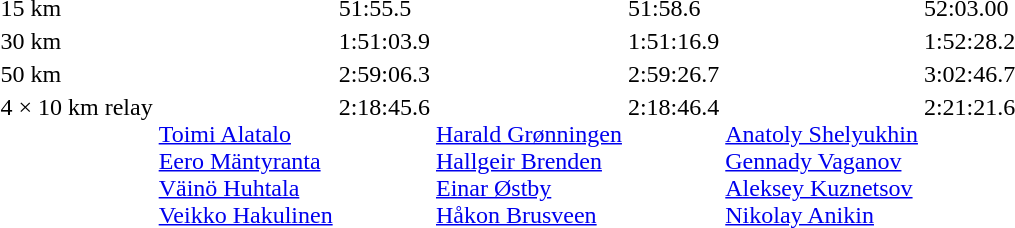<table>
<tr valign="top">
<td>15 km<br></td>
<td></td>
<td>51:55.5</td>
<td></td>
<td>51:58.6</td>
<td></td>
<td>52:03.00</td>
</tr>
<tr valign="top">
<td>30 km<br></td>
<td></td>
<td>1:51:03.9</td>
<td></td>
<td>1:51:16.9</td>
<td></td>
<td>1:52:28.2</td>
</tr>
<tr valign="top">
<td>50 km<br></td>
<td></td>
<td>2:59:06.3</td>
<td></td>
<td>2:59:26.7</td>
<td></td>
<td>3:02:46.7</td>
</tr>
<tr valign="top">
<td>4 × 10 km relay<br></td>
<td><br><a href='#'>Toimi Alatalo</a><br><a href='#'>Eero Mäntyranta</a><br><a href='#'>Väinö Huhtala</a><br><a href='#'>Veikko Hakulinen</a></td>
<td>2:18:45.6</td>
<td><br><a href='#'>Harald Grønningen</a><br><a href='#'>Hallgeir Brenden</a><br><a href='#'>Einar Østby</a><br><a href='#'>Håkon Brusveen</a></td>
<td>2:18:46.4</td>
<td><br><a href='#'>Anatoly Shelyukhin</a><br><a href='#'>Gennady Vaganov</a><br><a href='#'>Aleksey Kuznetsov</a> <br><a href='#'>Nikolay Anikin</a></td>
<td>2:21:21.6</td>
</tr>
</table>
